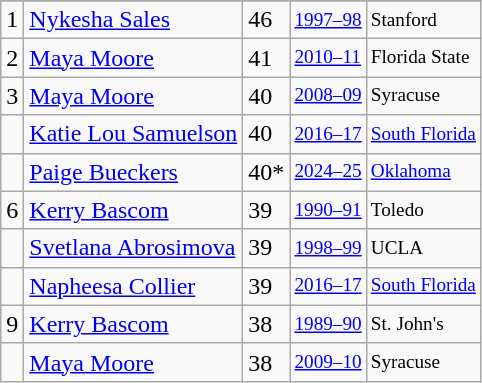<table class="wikitable">
<tr>
</tr>
<tr>
<td>1</td>
<td><a href='#'>Nykesha Sales</a></td>
<td>46</td>
<td style="font-size:80%;"><a href='#'>1997–98</a></td>
<td style="font-size:80%;">Stanford</td>
</tr>
<tr>
<td>2</td>
<td><a href='#'>Maya Moore</a></td>
<td>41</td>
<td style="font-size:80%;"><a href='#'>2010–11</a></td>
<td style="font-size:80%;">Florida State</td>
</tr>
<tr>
<td>3</td>
<td><a href='#'>Maya Moore</a></td>
<td>40</td>
<td style="font-size:80%;"><a href='#'>2008–09</a></td>
<td style="font-size:80%;">Syracuse</td>
</tr>
<tr>
<td></td>
<td><a href='#'>Katie Lou Samuelson</a></td>
<td>40</td>
<td style="font-size:80%;"><a href='#'>2016–17</a></td>
<td style="font-size:80%;"><a href='#'>South Florida</a></td>
</tr>
<tr>
<td></td>
<td><a href='#'>Paige Bueckers</a></td>
<td>40*</td>
<td style="font-size:80%;"><a href='#'>2024–25</a></td>
<td style="font-size:80%;"><a href='#'>Oklahoma</a></td>
</tr>
<tr>
<td>6</td>
<td><a href='#'>Kerry Bascom</a></td>
<td>39</td>
<td style="font-size:80%;"><a href='#'>1990–91</a></td>
<td style="font-size:80%;">Toledo</td>
</tr>
<tr>
<td></td>
<td><a href='#'>Svetlana Abrosimova</a></td>
<td>39</td>
<td style="font-size:80%;"><a href='#'>1998–99</a></td>
<td style="font-size:80%;">UCLA</td>
</tr>
<tr>
<td></td>
<td><a href='#'>Napheesa Collier</a></td>
<td>39</td>
<td style="font-size:80%;"><a href='#'>2016–17</a></td>
<td style="font-size:80%;"><a href='#'>South Florida</a></td>
</tr>
<tr>
<td>9</td>
<td><a href='#'>Kerry Bascom</a></td>
<td>38</td>
<td style="font-size:80%;"><a href='#'>1989–90</a></td>
<td style="font-size:80%;">St. John's</td>
</tr>
<tr>
<td></td>
<td><a href='#'>Maya Moore</a></td>
<td>38</td>
<td style="font-size:80%;"><a href='#'>2009–10</a></td>
<td style="font-size:80%;">Syracuse<br></td>
</tr>
</table>
